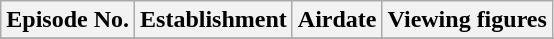<table class="wikitable plainrowheaders">
<tr>
<th>Episode No.</th>
<th>Establishment</th>
<th>Airdate</th>
<th>Viewing figures </th>
</tr>
<tr>
</tr>
</table>
